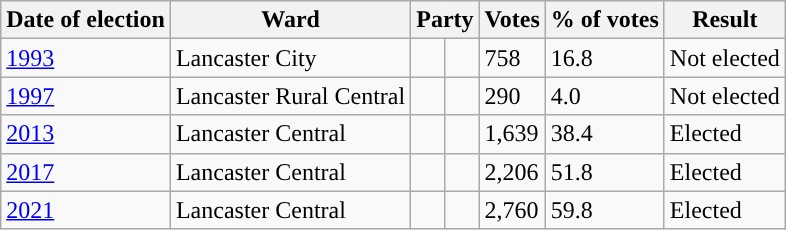<table class="wikitable">
<tr>
<th>Date of election</th>
<th>Ward</th>
<th colspan="2">Party</th>
<th>Votes</th>
<th>% of votes</th>
<th>Result</th>
</tr>
<tr>
<td><a href='#'>1993</a></td>
<td>Lancaster City</td>
<td style="background-color: "></td>
<td><a href='#'></a></td>
<td>758</td>
<td>16.8</td>
<td>Not elected</td>
</tr>
<tr>
<td><a href='#'>1997</a></td>
<td>Lancaster Rural Central</td>
<td style="background-color: "></td>
<td><a href='#'></a></td>
<td>290</td>
<td>4.0</td>
<td>Not elected</td>
</tr>
<tr>
<td><a href='#'>2013</a></td>
<td>Lancaster Central</td>
<td style="background-color: "></td>
<td><a href='#'></a></td>
<td>1,639</td>
<td>38.4</td>
<td>Elected</td>
</tr>
<tr>
<td><a href='#'>2017</a></td>
<td>Lancaster Central</td>
<td style="background-color: "></td>
<td><a href='#'></a></td>
<td>2,206</td>
<td>51.8</td>
<td>Elected</td>
</tr>
<tr>
<td><a href='#'>2021</a></td>
<td>Lancaster Central</td>
<td style="background-color: "></td>
<td><a href='#'></a></td>
<td>2,760</td>
<td>59.8</td>
<td>Elected</td>
</tr>
</table>
